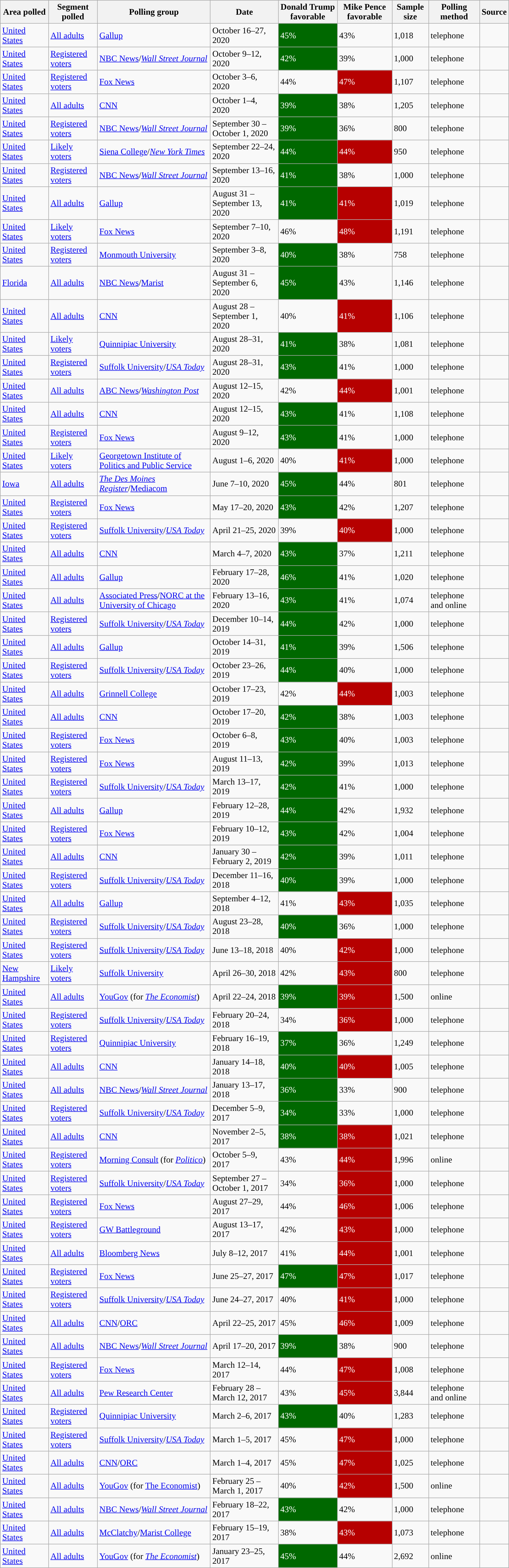<table class="wikitable sortable" style="width: 75%;">
<tr>
<th>Area polled</th>
<th>Segment polled</th>
<th>Polling group</th>
<th>Date</th>
<th>Donald Trump favorable</th>
<th>Mike Pence favorable</th>
<th>Sample size</th>
<th>Polling method</th>
<th>Source</th>
</tr>
<tr>
<td> <a href='#'>United States</a></td>
<td><a href='#'>All adults</a></td>
<td><a href='#'>Gallup</a></td>
<td>October 16–27, 2020</td>
<td style="background:#006800; color: white">45%</td>
<td>43%</td>
<td>1,018</td>
<td>telephone</td>
<td></td>
</tr>
<tr>
<td> <a href='#'>United States</a></td>
<td><a href='#'>Registered voters</a></td>
<td><a href='#'>NBC News</a>/<em><a href='#'>Wall Street Journal</a></em></td>
<td>October 9–12, 2020</td>
<td style="background:#006800; color: white">42%</td>
<td>39%</td>
<td>1,000</td>
<td>telephone</td>
<td></td>
</tr>
<tr>
<td> <a href='#'>United States</a></td>
<td><a href='#'>Registered voters</a></td>
<td><a href='#'>Fox News</a></td>
<td>October 3–6, 2020</td>
<td>44%</td>
<td style="background:#B60000; color: white">47%</td>
<td>1,107</td>
<td>telephone</td>
<td></td>
</tr>
<tr>
<td> <a href='#'>United States</a></td>
<td><a href='#'>All adults</a></td>
<td><a href='#'>CNN</a></td>
<td>October 1–4, 2020</td>
<td style="background:#006800; color: white">39%</td>
<td>38%</td>
<td>1,205</td>
<td>telephone</td>
<td></td>
</tr>
<tr>
<td> <a href='#'>United States</a></td>
<td><a href='#'>Registered voters</a></td>
<td><a href='#'>NBC News</a>/<em><a href='#'>Wall Street Journal</a></em></td>
<td>September 30 – October 1, 2020</td>
<td style="background:#006800; color: white">39%</td>
<td>36%</td>
<td>800</td>
<td>telephone</td>
<td></td>
</tr>
<tr>
<td> <a href='#'>United States</a></td>
<td><a href='#'>Likely voters</a></td>
<td><a href='#'>Siena College</a>/<em><a href='#'>New York Times</a></em></td>
<td>September 22–24, 2020</td>
<td style="background:#006800; color: white">44%</td>
<td style="background:#B60000; color: white">44%</td>
<td>950</td>
<td>telephone</td>
<td></td>
</tr>
<tr>
<td> <a href='#'>United States</a></td>
<td><a href='#'>Registered voters</a></td>
<td><a href='#'>NBC News</a>/<em><a href='#'>Wall Street Journal</a></em></td>
<td>September 13–16, 2020</td>
<td style="background:#006800; color: white">41%</td>
<td>38%</td>
<td>1,000</td>
<td>telephone</td>
<td></td>
</tr>
<tr>
<td> <a href='#'>United States</a></td>
<td><a href='#'>All adults</a></td>
<td><a href='#'>Gallup</a></td>
<td>August 31 – September 13, 2020</td>
<td style="background:#006800; color: white">41%</td>
<td style="background:#B60000; color: white">41%</td>
<td>1,019</td>
<td>telephone</td>
<td></td>
</tr>
<tr>
<td> <a href='#'>United States</a></td>
<td><a href='#'>Likely voters</a></td>
<td><a href='#'>Fox News</a></td>
<td>September 7–10, 2020</td>
<td>46%</td>
<td style="background:#B60000; color: white">48%</td>
<td>1,191</td>
<td>telephone</td>
<td></td>
</tr>
<tr>
<td> <a href='#'>United States</a></td>
<td><a href='#'>Registered voters</a></td>
<td><a href='#'>Monmouth University</a></td>
<td>September 3–8, 2020</td>
<td style="background:#006800; color: white">40%</td>
<td>38%</td>
<td>758</td>
<td>telephone</td>
<td></td>
</tr>
<tr>
<td> <a href='#'>Florida</a></td>
<td><a href='#'>All adults</a></td>
<td><a href='#'>NBC News</a>/<a href='#'>Marist</a></td>
<td>August 31 – September 6, 2020</td>
<td style="background:#006800; color: white">45%</td>
<td>43%</td>
<td>1,146</td>
<td>telephone</td>
<td></td>
</tr>
<tr>
<td> <a href='#'>United States</a></td>
<td><a href='#'>All adults</a></td>
<td><a href='#'>CNN</a></td>
<td>August 28 – September 1, 2020</td>
<td>40%</td>
<td style="background:#B60000; color: white">41%</td>
<td>1,106</td>
<td>telephone</td>
<td></td>
</tr>
<tr>
<td> <a href='#'>United States</a></td>
<td><a href='#'>Likely voters</a></td>
<td><a href='#'>Quinnipiac University</a></td>
<td>August 28–31, 2020</td>
<td style="background:#006800; color: white">41%</td>
<td>38%</td>
<td>1,081</td>
<td>telephone</td>
<td></td>
</tr>
<tr>
<td> <a href='#'>United States</a></td>
<td><a href='#'>Registered voters</a></td>
<td><a href='#'>Suffolk University</a>/<em><a href='#'>USA Today</a></em></td>
<td>August 28–31, 2020</td>
<td style="background:#006800; color: white">43%</td>
<td>41%</td>
<td>1,000</td>
<td>telephone</td>
<td></td>
</tr>
<tr>
<td> <a href='#'>United States</a></td>
<td><a href='#'>All adults</a></td>
<td><a href='#'>ABC News</a>/<em><a href='#'>Washington Post</a></em></td>
<td>August 12–15, 2020</td>
<td>42%</td>
<td style="background:#B60000; color: white">44%</td>
<td>1,001</td>
<td>telephone</td>
<td></td>
</tr>
<tr>
<td> <a href='#'>United States</a></td>
<td><a href='#'>All adults</a></td>
<td><a href='#'>CNN</a></td>
<td>August 12–15, 2020</td>
<td style="background:#006800; color: white">43%</td>
<td>41%</td>
<td>1,108</td>
<td>telephone</td>
<td></td>
</tr>
<tr>
<td> <a href='#'>United States</a></td>
<td><a href='#'>Registered voters</a></td>
<td><a href='#'>Fox News</a></td>
<td>August 9–12, 2020</td>
<td style="background:#006800; color: white">43%</td>
<td>41%</td>
<td>1,000</td>
<td>telephone</td>
<td></td>
</tr>
<tr>
<td> <a href='#'>United States</a></td>
<td><a href='#'>Likely voters</a></td>
<td><a href='#'>Georgetown Institute of Politics and Public Service</a></td>
<td>August 1–6, 2020</td>
<td>40%</td>
<td style="background:#B60000; color: white">41%</td>
<td>1,000</td>
<td>telephone</td>
<td></td>
</tr>
<tr>
<td> <a href='#'>Iowa</a></td>
<td><a href='#'>All adults</a></td>
<td><em><a href='#'>The Des Moines Register</a></em>/<a href='#'>Mediacom</a></td>
<td>June 7–10, 2020</td>
<td style="background:#006800; color: white">45%</td>
<td>44%</td>
<td>801</td>
<td>telephone</td>
<td></td>
</tr>
<tr>
<td> <a href='#'>United States</a></td>
<td><a href='#'>Registered voters</a></td>
<td><a href='#'>Fox News</a></td>
<td>May 17–20, 2020</td>
<td style="background:#006800; color: white">43%</td>
<td>42%</td>
<td>1,207</td>
<td>telephone</td>
<td></td>
</tr>
<tr>
<td> <a href='#'>United States</a></td>
<td><a href='#'>Registered voters</a></td>
<td><a href='#'>Suffolk University</a>/<em><a href='#'>USA Today</a></em></td>
<td>April 21–25, 2020</td>
<td>39%</td>
<td style="background:#B60000; color: white">40%</td>
<td>1,000</td>
<td>telephone</td>
<td></td>
</tr>
<tr>
<td> <a href='#'>United States</a></td>
<td><a href='#'>All adults</a></td>
<td><a href='#'>CNN</a></td>
<td>March 4–7, 2020</td>
<td style="background:#006800; color: white">43%</td>
<td>37%</td>
<td>1,211</td>
<td>telephone</td>
<td></td>
</tr>
<tr>
<td> <a href='#'>United States</a></td>
<td><a href='#'>All adults</a></td>
<td><a href='#'>Gallup</a></td>
<td>February 17–28, 2020</td>
<td style="background:#006800; color: white">46%</td>
<td>41%</td>
<td>1,020</td>
<td>telephone</td>
<td></td>
</tr>
<tr>
<td> <a href='#'>United States</a></td>
<td><a href='#'>All adults</a></td>
<td><a href='#'>Associated Press</a>/<a href='#'>NORC at the University of Chicago</a></td>
<td>February 13–16, 2020</td>
<td style="background:#006800; color: white">43%</td>
<td>41%</td>
<td>1,074</td>
<td>telephone and online</td>
<td></td>
</tr>
<tr>
<td> <a href='#'>United States</a></td>
<td><a href='#'>Registered voters</a></td>
<td><a href='#'>Suffolk University</a>/<em><a href='#'>USA Today</a></em></td>
<td>December 10–14, 2019</td>
<td style="background:#006800; color: white">44%</td>
<td>42%</td>
<td>1,000</td>
<td>telephone</td>
<td></td>
</tr>
<tr>
<td> <a href='#'>United States</a></td>
<td><a href='#'>All adults</a></td>
<td><a href='#'>Gallup</a></td>
<td>October 14–31, 2019</td>
<td style="background:#006800; color: white">41%</td>
<td>39%</td>
<td>1,506</td>
<td>telephone</td>
<td></td>
</tr>
<tr>
<td> <a href='#'>United States</a></td>
<td><a href='#'>Registered voters</a></td>
<td><a href='#'>Suffolk University</a>/<em><a href='#'>USA Today</a></em></td>
<td>October 23–26, 2019</td>
<td style="background:#006800; color: white">44%</td>
<td>40%</td>
<td>1,000</td>
<td>telephone</td>
<td></td>
</tr>
<tr>
<td> <a href='#'>United States</a></td>
<td><a href='#'>All adults</a></td>
<td><a href='#'>Grinnell College</a></td>
<td>October 17–23, 2019</td>
<td>42%</td>
<td style="background:#B60000; color: white">44%</td>
<td>1,003</td>
<td>telephone</td>
<td></td>
</tr>
<tr>
<td> <a href='#'>United States</a></td>
<td><a href='#'>All adults</a></td>
<td><a href='#'>CNN</a></td>
<td>October 17–20, 2019</td>
<td style="background:#006800; color: white">42%</td>
<td>38%</td>
<td>1,003</td>
<td>telephone</td>
<td></td>
</tr>
<tr>
<td> <a href='#'>United States</a></td>
<td><a href='#'>Registered voters</a></td>
<td><a href='#'>Fox News</a></td>
<td>October 6–8, 2019</td>
<td style="background:#006800; color: white">43%</td>
<td>40%</td>
<td>1,003</td>
<td>telephone</td>
<td></td>
</tr>
<tr>
<td> <a href='#'>United States</a></td>
<td><a href='#'>Registered voters</a></td>
<td><a href='#'>Fox News</a></td>
<td>August 11–13, 2019</td>
<td style="background:#006800; color: white">42%</td>
<td>39%</td>
<td>1,013</td>
<td>telephone</td>
<td></td>
</tr>
<tr>
<td> <a href='#'>United States</a></td>
<td><a href='#'>Registered voters</a></td>
<td><a href='#'>Suffolk University</a>/<em><a href='#'>USA Today</a></em></td>
<td>March 13–17, 2019</td>
<td style="background:#006800; color: white">42%</td>
<td>41%</td>
<td>1,000</td>
<td>telephone</td>
<td></td>
</tr>
<tr>
<td> <a href='#'>United States</a></td>
<td><a href='#'>All adults</a></td>
<td><a href='#'>Gallup</a></td>
<td>February 12–28, 2019</td>
<td style="background:#006800; color: white">44%</td>
<td>42%</td>
<td>1,932</td>
<td>telephone</td>
<td></td>
</tr>
<tr>
<td> <a href='#'>United States</a></td>
<td><a href='#'>Registered voters</a></td>
<td><a href='#'>Fox News</a></td>
<td>February 10–12, 2019</td>
<td style="background:#006800; color: white">43%</td>
<td>42%</td>
<td>1,004</td>
<td>telephone</td>
<td></td>
</tr>
<tr>
<td> <a href='#'>United States</a></td>
<td><a href='#'>All adults</a></td>
<td><a href='#'>CNN</a></td>
<td>January 30 – February 2, 2019</td>
<td style="background:#006800; color: white">42%</td>
<td>39%</td>
<td>1,011</td>
<td>telephone</td>
<td></td>
</tr>
<tr>
<td> <a href='#'>United States</a></td>
<td><a href='#'>Registered voters</a></td>
<td><a href='#'>Suffolk University</a>/<em><a href='#'>USA Today</a></em></td>
<td>December 11–16, 2018</td>
<td style="background:#006800; color: white">40%</td>
<td>39%</td>
<td>1,000</td>
<td>telephone</td>
<td></td>
</tr>
<tr>
<td> <a href='#'>United States</a></td>
<td><a href='#'>All adults</a></td>
<td><a href='#'>Gallup</a></td>
<td>September 4–12, 2018</td>
<td>41%</td>
<td style="background:#B60000; color: white">43%</td>
<td>1,035</td>
<td>telephone</td>
<td></td>
</tr>
<tr>
<td> <a href='#'>United States</a></td>
<td><a href='#'>Registered voters</a></td>
<td><a href='#'>Suffolk University</a>/<em><a href='#'>USA Today</a></em></td>
<td>August 23–28, 2018</td>
<td style="background:#006800; color: white">40%</td>
<td>36%</td>
<td>1,000</td>
<td>telephone</td>
<td></td>
</tr>
<tr>
<td> <a href='#'>United States</a></td>
<td><a href='#'>Registered voters</a></td>
<td><a href='#'>Suffolk University</a>/<em><a href='#'>USA Today</a></em></td>
<td>June 13–18, 2018</td>
<td>40%</td>
<td style="background:#B60000; color: white">42%</td>
<td>1,000</td>
<td>telephone</td>
<td></td>
</tr>
<tr>
<td> <a href='#'>New Hampshire</a></td>
<td><a href='#'>Likely voters</a></td>
<td><a href='#'>Suffolk University</a></td>
<td>April 26–30, 2018</td>
<td>42%</td>
<td style="background:#B60000; color: white">43%</td>
<td>800</td>
<td>telephone</td>
<td></td>
</tr>
<tr>
<td> <a href='#'>United States</a></td>
<td><a href='#'>All adults</a></td>
<td><a href='#'>YouGov</a> (for <em><a href='#'>The Economist</a></em>)</td>
<td>April 22–24, 2018</td>
<td style="background:#006800; color: white">39%</td>
<td style="background:#B60000; color: white">39%</td>
<td>1,500</td>
<td>online</td>
<td></td>
</tr>
<tr>
<td> <a href='#'>United States</a></td>
<td><a href='#'>Registered voters</a></td>
<td><a href='#'>Suffolk University</a>/<em><a href='#'>USA Today</a></em></td>
<td>February 20–24, 2018</td>
<td>34%</td>
<td style="background:#B60000; color: white">36%</td>
<td>1,000</td>
<td>telephone</td>
<td></td>
</tr>
<tr>
<td> <a href='#'>United States</a></td>
<td><a href='#'>Registered voters</a></td>
<td><a href='#'>Quinnipiac University</a></td>
<td>February 16–19, 2018</td>
<td style="background:#006800; color: white">37%</td>
<td>36%</td>
<td>1,249</td>
<td>telephone</td>
<td></td>
</tr>
<tr>
<td> <a href='#'>United States</a></td>
<td><a href='#'>All adults</a></td>
<td><a href='#'>CNN</a></td>
<td>January 14–18, 2018</td>
<td style="background:#006800; color: white">40%</td>
<td style="background:#B60000; color: white">40%</td>
<td>1,005</td>
<td>telephone</td>
<td></td>
</tr>
<tr>
<td> <a href='#'>United States</a></td>
<td><a href='#'>All adults</a></td>
<td><a href='#'>NBC News</a>/<em><a href='#'>Wall Street Journal</a></em></td>
<td>January 13–17, 2018</td>
<td style="background:#006800; color: white">36%</td>
<td>33%</td>
<td>900</td>
<td>telephone</td>
<td></td>
</tr>
<tr>
<td> <a href='#'>United States</a></td>
<td><a href='#'>Registered voters</a></td>
<td><a href='#'>Suffolk University</a>/<em><a href='#'>USA Today</a></em></td>
<td>December 5–9, 2017</td>
<td style="background:#006800; color: white">34%</td>
<td>33%</td>
<td>1,000</td>
<td>telephone</td>
<td></td>
</tr>
<tr>
<td> <a href='#'>United States</a></td>
<td><a href='#'>All adults</a></td>
<td><a href='#'>CNN</a></td>
<td>November 2–5, 2017</td>
<td style="background:#006800; color: white">38%</td>
<td style="background:#B60000; color: white">38%</td>
<td>1,021</td>
<td>telephone</td>
<td></td>
</tr>
<tr>
<td> <a href='#'>United States</a></td>
<td><a href='#'>Registered voters</a></td>
<td><a href='#'>Morning Consult</a> (for <em><a href='#'>Politico</a></em>)</td>
<td>October 5–9, 2017</td>
<td>43%</td>
<td style="background:#B60000; color: white">44%</td>
<td>1,996</td>
<td>online</td>
<td></td>
</tr>
<tr>
<td> <a href='#'>United States</a></td>
<td><a href='#'>Registered voters</a></td>
<td><a href='#'>Suffolk University</a>/<em><a href='#'>USA Today</a></em></td>
<td>September 27 – October 1, 2017</td>
<td>34%</td>
<td style="background:#B60000; color: white">36%</td>
<td>1,000</td>
<td>telephone</td>
<td></td>
</tr>
<tr>
<td> <a href='#'>United States</a></td>
<td><a href='#'>Registered voters</a></td>
<td><a href='#'>Fox News</a></td>
<td>August 27–29, 2017</td>
<td>44%</td>
<td style="background:#B60000; color: white">46%</td>
<td>1,006</td>
<td>telephone</td>
<td></td>
</tr>
<tr>
<td> <a href='#'>United States</a></td>
<td><a href='#'>Registered voters</a></td>
<td><a href='#'>GW Battleground</a></td>
<td>August 13–17, 2017</td>
<td>42%</td>
<td style="background:#B60000; color: white">43%</td>
<td>1,000</td>
<td>telephone</td>
<td></td>
</tr>
<tr>
<td> <a href='#'>United States</a></td>
<td><a href='#'>All adults</a></td>
<td><a href='#'>Bloomberg News</a></td>
<td>July 8–12, 2017</td>
<td>41%</td>
<td style="background:#B60000; color: white">44%</td>
<td>1,001</td>
<td>telephone</td>
<td></td>
</tr>
<tr>
<td> <a href='#'>United States</a></td>
<td><a href='#'>Registered voters</a></td>
<td><a href='#'>Fox News</a></td>
<td>June 25–27, 2017</td>
<td style="background:#006800; color: white">47%</td>
<td style="background:#B60000; color: white">47%</td>
<td>1,017</td>
<td>telephone</td>
<td></td>
</tr>
<tr>
<td> <a href='#'>United States</a></td>
<td><a href='#'>Registered voters</a></td>
<td><a href='#'>Suffolk University</a>/<em><a href='#'>USA Today</a></em></td>
<td>June 24–27, 2017</td>
<td>40%</td>
<td style="background:#B60000; color: white">41%</td>
<td>1,000</td>
<td>telephone</td>
<td></td>
</tr>
<tr>
<td> <a href='#'>United States</a></td>
<td><a href='#'>All adults</a></td>
<td><a href='#'>CNN</a>/<a href='#'>ORC</a></td>
<td>April 22–25, 2017</td>
<td>45%</td>
<td style="background:#B60000; color: white">46%</td>
<td>1,009</td>
<td>telephone</td>
<td></td>
</tr>
<tr>
<td> <a href='#'>United States</a></td>
<td><a href='#'>All adults</a></td>
<td><a href='#'>NBC News</a>/<em><a href='#'>Wall Street Journal</a></em></td>
<td>April 17–20, 2017</td>
<td style="background:#006800; color: white">39%</td>
<td>38%</td>
<td>900</td>
<td>telephone</td>
<td></td>
</tr>
<tr>
<td> <a href='#'>United States</a></td>
<td><a href='#'>Registered voters</a></td>
<td><a href='#'>Fox News</a></td>
<td>March 12–14, 2017</td>
<td>44%</td>
<td style="background:#B60000; color: white">47%</td>
<td>1,008</td>
<td>telephone</td>
<td></td>
</tr>
<tr>
<td> <a href='#'>United States</a></td>
<td><a href='#'>All adults</a></td>
<td><a href='#'>Pew Research Center</a></td>
<td>February 28 – March 12, 2017</td>
<td>43%</td>
<td style="background:#B60000; color: white">45%</td>
<td>3,844</td>
<td>telephone and online</td>
<td></td>
</tr>
<tr>
<td> <a href='#'>United States</a></td>
<td><a href='#'>Registered voters</a></td>
<td><a href='#'>Quinnipiac University</a></td>
<td>March 2–6, 2017</td>
<td style="background:#006800; color: white">43%</td>
<td>40%</td>
<td>1,283</td>
<td>telephone</td>
<td></td>
</tr>
<tr>
<td> <a href='#'>United States</a></td>
<td><a href='#'>Registered voters</a></td>
<td><a href='#'>Suffolk University</a>/<em><a href='#'>USA Today</a></em></td>
<td>March 1–5, 2017</td>
<td>45%</td>
<td style="background:#B60000; color: white">47%</td>
<td>1,000</td>
<td>telephone</td>
<td></td>
</tr>
<tr>
<td> <a href='#'>United States</a></td>
<td><a href='#'>All adults</a></td>
<td><a href='#'>CNN</a>/<a href='#'>ORC</a></td>
<td>March 1–4, 2017</td>
<td>45%</td>
<td style="background:#B60000; color: white">47%</td>
<td>1,025</td>
<td>telephone</td>
<td></td>
</tr>
<tr>
<td> <a href='#'>United States</a></td>
<td><a href='#'>All adults</a></td>
<td><a href='#'>YouGov</a> (for <a href='#'>The Economist</a>)</td>
<td>February 25 – March 1, 2017</td>
<td>40%</td>
<td style="background:#B60000; color: white">42%</td>
<td>1,500</td>
<td>online</td>
<td></td>
</tr>
<tr>
<td> <a href='#'>United States</a></td>
<td><a href='#'>All adults</a></td>
<td><a href='#'>NBC News</a>/<em><a href='#'>Wall Street Journal</a></em></td>
<td>February 18–22, 2017</td>
<td style="background:#006800; color: white">43%</td>
<td>42%</td>
<td>1,000</td>
<td>telephone</td>
<td></td>
</tr>
<tr>
<td> <a href='#'>United States</a></td>
<td><a href='#'>All adults</a></td>
<td><a href='#'>McClatchy</a>/<a href='#'>Marist College</a></td>
<td>February 15–19, 2017</td>
<td>38%</td>
<td style="background:#B60000; color: white">43%</td>
<td>1,073</td>
<td>telephone</td>
<td></td>
</tr>
<tr>
<td> <a href='#'>United States</a></td>
<td><a href='#'>All adults</a></td>
<td><a href='#'>YouGov</a> (for <em><a href='#'>The Economist</a></em>)</td>
<td>January 23–25, 2017</td>
<td style="background:#006800; color: white">45%</td>
<td>44%</td>
<td>2,692</td>
<td>online</td>
<td></td>
</tr>
</table>
